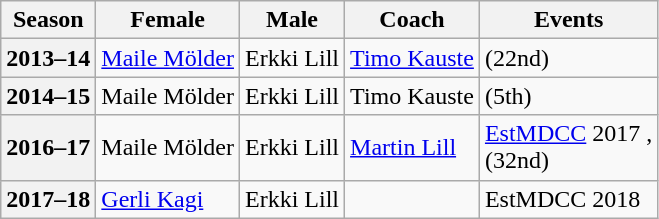<table class="wikitable">
<tr>
<th scope="col">Season</th>
<th scope="col">Female</th>
<th scope="col">Male</th>
<th scope="col">Coach</th>
<th scope="col">Events</th>
</tr>
<tr>
<th scope="row">2013–14</th>
<td><a href='#'>Maile Mölder</a></td>
<td>Erkki Lill</td>
<td><a href='#'>Timo Kauste</a></td>
<td> (22nd)</td>
</tr>
<tr>
<th scope="row">2014–15</th>
<td>Maile Mölder</td>
<td>Erkki Lill</td>
<td>Timo Kauste</td>
<td> (5th)</td>
</tr>
<tr>
<th scope="row">2016–17</th>
<td>Maile Mölder</td>
<td>Erkki Lill</td>
<td><a href='#'>Martin Lill</a></td>
<td><a href='#'>EstMDCC</a> 2017 ,<br> (32nd)</td>
</tr>
<tr>
<th scope="row">2017–18</th>
<td><a href='#'>Gerli Kagi</a></td>
<td>Erkki Lill</td>
<td></td>
<td>EstMDCC 2018 </td>
</tr>
</table>
